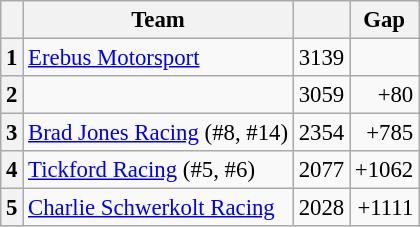<table class="wikitable" style="font-size: 95%;">
<tr>
<th></th>
<th>Team</th>
<th></th>
<th>Gap</th>
</tr>
<tr>
<th>1</th>
<td><a href='#'>Erebus Motorsport</a></td>
<td align="right">3139</td>
<td align="right"></td>
</tr>
<tr>
<th>2</th>
<td></td>
<td align="right">3059</td>
<td align="right">+80</td>
</tr>
<tr>
<th>3</th>
<td><a href='#'>Brad Jones Racing</a> (#8, #14)</td>
<td align="right">2354</td>
<td align="right">+785</td>
</tr>
<tr>
<th>4</th>
<td><a href='#'>Tickford Racing</a> (#5, #6)</td>
<td align="right">2077</td>
<td align="right">+1062</td>
</tr>
<tr>
<th>5</th>
<td><a href='#'>Charlie Schwerkolt Racing</a></td>
<td align="right">2028</td>
<td align="right">+1111</td>
</tr>
</table>
